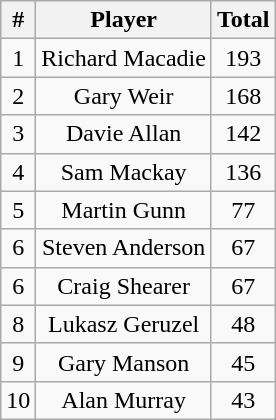<table class="wikitable sortable" style="text-align:center">
<tr>
<th>#</th>
<th>Player</th>
<th>Total</th>
</tr>
<tr>
<td>1</td>
<td>Richard Macadie</td>
<td>193</td>
</tr>
<tr>
<td>2</td>
<td>Gary Weir</td>
<td>168</td>
</tr>
<tr>
<td>3</td>
<td>Davie Allan</td>
<td>142</td>
</tr>
<tr>
<td>4</td>
<td>Sam Mackay</td>
<td>136</td>
</tr>
<tr>
<td>5</td>
<td>Martin Gunn</td>
<td>77</td>
</tr>
<tr>
<td>6</td>
<td>Steven Anderson</td>
<td>67</td>
</tr>
<tr>
<td>6</td>
<td>Craig Shearer</td>
<td>67</td>
</tr>
<tr>
<td>8</td>
<td>Lukasz Geruzel</td>
<td>48</td>
</tr>
<tr>
<td>9</td>
<td>Gary Manson</td>
<td>45</td>
</tr>
<tr>
<td>10</td>
<td>Alan Murray</td>
<td>43</td>
</tr>
</table>
